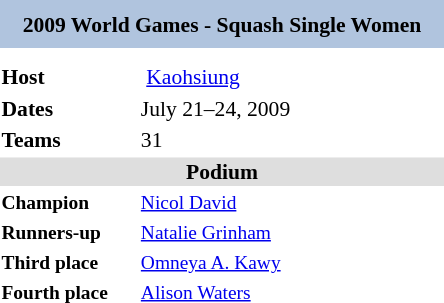<table class="toccolours" style="float: right; margin: 0 0 1em 1em; font-size: 90%;" width=300px>
<tr>
<td colspan="2" style="background: #B0C4DE; text-align: center;" height=30px><strong>2009 World Games -  Squash Single Women</strong></td>
</tr>
<tr>
<td colspan="2" style="text-align: center;"></td>
</tr>
<tr style="vertical-align:top;">
<td colspan=2></td>
</tr>
<tr style="vertical-align:top;">
<td><strong>Host</strong></td>
<td> <a href='#'>Kaohsiung</a></td>
</tr>
<tr style="vertical-align:top;">
<td><strong>Dates</strong></td>
<td>July 21–24, 2009</td>
</tr>
<tr style="vertical-align:top;">
<td width=90><strong>Teams</strong></td>
<td>31</td>
</tr>
<tr>
<td colspan="2" style="background: #dedede; text-align: center;"><strong>Podium</strong></td>
</tr>
<tr style="vertical-align:top;">
<td style=font-size:90% width=100> <strong>Champion</strong></td>
<td style=font-size:90% width=250> <a href='#'>Nicol David</a></td>
</tr>
<tr>
<td style=font-size:90% width=100> <strong>Runners-up</strong></td>
<td style=font-size:90% width=250> <a href='#'>Natalie Grinham</a></td>
</tr>
<tr>
<td style=font-size:90% width=100> <strong>Third place</strong></td>
<td style=font-size:90% width=250> <a href='#'>Omneya A. Kawy</a></td>
</tr>
<tr>
<td style=font-size:90% width=100><strong>Fourth place</strong></td>
<td style=font-size:90% width=250> <a href='#'>Alison Waters</a></td>
</tr>
</table>
